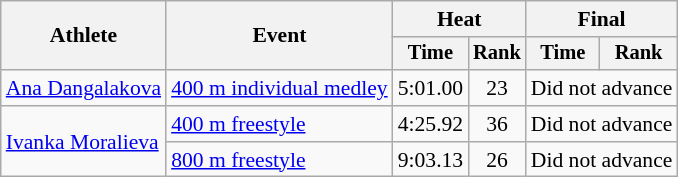<table class=wikitable style="font-size:90%">
<tr>
<th rowspan="2">Athlete</th>
<th rowspan="2">Event</th>
<th colspan="2">Heat</th>
<th colspan="2">Final</th>
</tr>
<tr style="font-size:95%">
<th>Time</th>
<th>Rank</th>
<th>Time</th>
<th>Rank</th>
</tr>
<tr align=center>
<td align=left><a href='#'>Ana Dangalakova</a></td>
<td align=left><a href='#'>400 m individual medley</a></td>
<td>5:01.00</td>
<td>23</td>
<td colspan=2>Did not advance</td>
</tr>
<tr align=center>
<td align=left rowspan=2><a href='#'>Ivanka Moralieva</a></td>
<td align=left><a href='#'>400 m freestyle</a></td>
<td>4:25.92</td>
<td>36</td>
<td colspan=2>Did not advance</td>
</tr>
<tr align=center>
<td align=left><a href='#'>800 m freestyle</a></td>
<td>9:03.13</td>
<td>26</td>
<td colspan=2>Did not advance</td>
</tr>
</table>
